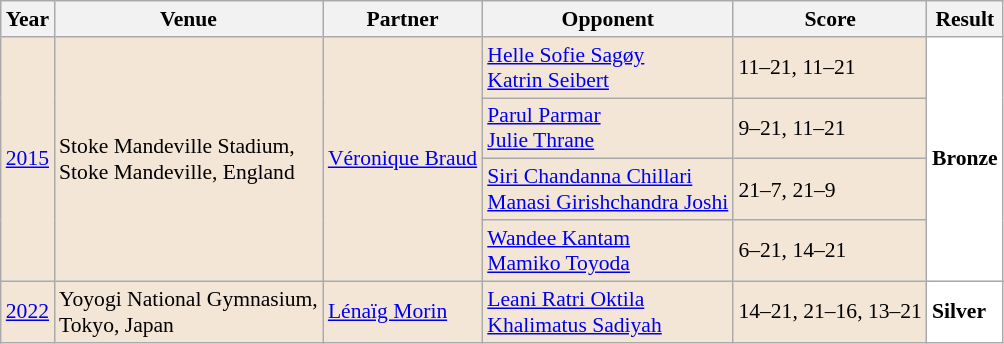<table class="sortable wikitable" style="font-size: 90%;">
<tr>
<th>Year</th>
<th>Venue</th>
<th>Partner</th>
<th>Opponent</th>
<th>Score</th>
<th>Result</th>
</tr>
<tr style="background:#F3E6D7">
<td rowspan="4" align="center"><a href='#'>2015</a></td>
<td rowspan="4" align="left">Stoke Mandeville Stadium,<br>Stoke Mandeville, England</td>
<td rowspan="4" align="left"> <a href='#'>Véronique Braud</a></td>
<td align="left"> <a href='#'>Helle Sofie Sagøy</a><br> <a href='#'>Katrin Seibert</a></td>
<td>11–21, 11–21</td>
<td rowspan="4" style="text-align:left; background:white"> <strong>Bronze</strong></td>
</tr>
<tr style="background:#F3E6D7">
<td align="left"> <a href='#'>Parul Parmar</a><br> <a href='#'>Julie Thrane</a></td>
<td>9–21, 11–21</td>
</tr>
<tr style="background:#F3E6D7">
<td align="left"> <a href='#'>Siri Chandanna Chillari</a><br> <a href='#'>Manasi Girishchandra Joshi</a></td>
<td>21–7, 21–9</td>
</tr>
<tr style="background:#F3E6D7">
<td align="left"> <a href='#'>Wandee Kantam</a><br> <a href='#'>Mamiko Toyoda</a></td>
<td>6–21, 14–21</td>
</tr>
<tr style="background:#F3E6D7">
<td align="center"><a href='#'>2022</a></td>
<td align="left">Yoyogi National Gymnasium,<br>Tokyo, Japan</td>
<td align="left"> <a href='#'>Lénaïg Morin</a></td>
<td align="left"> <a href='#'>Leani Ratri Oktila</a><br> <a href='#'>Khalimatus Sadiyah</a></td>
<td align="left">14–21, 21–16, 13–21</td>
<td style="text-align:left; background:white"> <strong>Silver</strong></td>
</tr>
</table>
